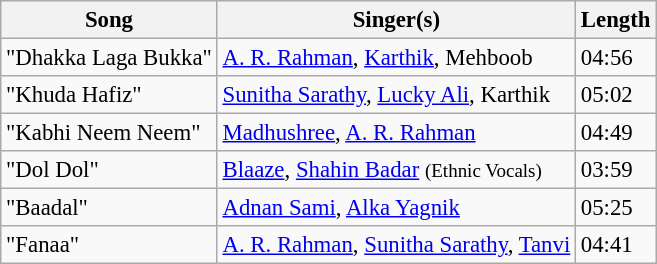<table class="wikitable tracklist" style="font-size:95%;">
<tr>
<th>Song</th>
<th>Singer(s)</th>
<th>Length</th>
</tr>
<tr>
<td>"Dhakka Laga Bukka"</td>
<td><a href='#'>A. R. Rahman</a>, <a href='#'>Karthik</a>, Mehboob</td>
<td>04:56</td>
</tr>
<tr>
<td>"Khuda Hafiz"</td>
<td><a href='#'>Sunitha Sarathy</a>, <a href='#'>Lucky Ali</a>, Karthik</td>
<td>05:02</td>
</tr>
<tr>
<td>"Kabhi Neem Neem"</td>
<td><a href='#'>Madhushree</a>, <a href='#'>A. R. Rahman</a></td>
<td>04:49</td>
</tr>
<tr>
<td>"Dol Dol"</td>
<td><a href='#'>Blaaze</a>, <a href='#'>Shahin Badar</a> <small>(Ethnic Vocals)</small></td>
<td>03:59</td>
</tr>
<tr>
<td>"Baadal"</td>
<td><a href='#'>Adnan Sami</a>, <a href='#'>Alka Yagnik</a></td>
<td>05:25</td>
</tr>
<tr>
<td>"Fanaa"</td>
<td><a href='#'>A. R. Rahman</a>, <a href='#'>Sunitha Sarathy</a>, <a href='#'>Tanvi</a></td>
<td>04:41</td>
</tr>
</table>
